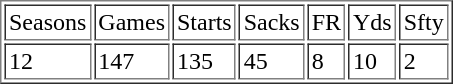<table border="1" cellpadding="2">
<tr>
<td>Seasons</td>
<td>Games</td>
<td>Starts</td>
<td>Sacks</td>
<td>FR</td>
<td>Yds</td>
<td>Sfty</td>
</tr>
<tr>
<td>12</td>
<td>147</td>
<td>135</td>
<td>45</td>
<td>8</td>
<td>10</td>
<td>2</td>
</tr>
</table>
